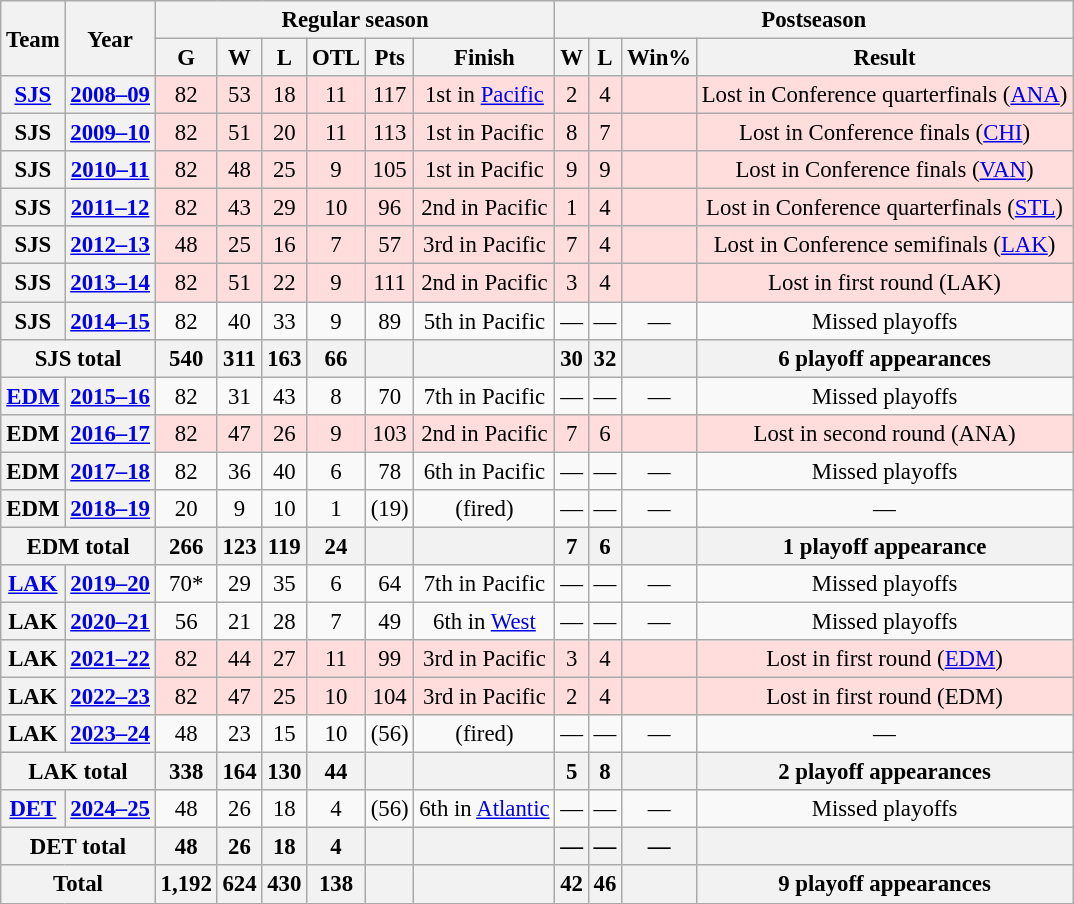<table class="wikitable" style="font-size:95%; text-align:center;">
<tr>
<th rowspan="2">Team</th>
<th rowspan="2">Year</th>
<th colspan="6">Regular season</th>
<th colspan="4">Postseason</th>
</tr>
<tr>
<th>G</th>
<th>W</th>
<th>L</th>
<th>OTL</th>
<th>Pts</th>
<th>Finish</th>
<th>W</th>
<th>L</th>
<th>Win%</th>
<th>Result</th>
</tr>
<tr style="background:#fdd;">
<th><a href='#'>SJS</a></th>
<th><a href='#'>2008–09</a></th>
<td>82</td>
<td>53</td>
<td>18</td>
<td>11</td>
<td>117</td>
<td>1st in <a href='#'>Pacific</a></td>
<td>2</td>
<td>4</td>
<td></td>
<td>Lost in Conference quarterfinals (<a href='#'>ANA</a>)</td>
</tr>
<tr style="background:#fdd;">
<th>SJS</th>
<th><a href='#'>2009–10</a></th>
<td>82</td>
<td>51</td>
<td>20</td>
<td>11</td>
<td>113</td>
<td>1st in Pacific</td>
<td>8</td>
<td>7</td>
<td></td>
<td>Lost in Conference finals (<a href='#'>CHI</a>)</td>
</tr>
<tr style="background:#fdd;">
<th>SJS</th>
<th><a href='#'>2010–11</a></th>
<td>82</td>
<td>48</td>
<td>25</td>
<td>9</td>
<td>105</td>
<td>1st in Pacific</td>
<td>9</td>
<td>9</td>
<td></td>
<td>Lost in Conference finals (<a href='#'>VAN</a>)</td>
</tr>
<tr style="background:#fdd;">
<th>SJS</th>
<th><a href='#'>2011–12</a></th>
<td>82</td>
<td>43</td>
<td>29</td>
<td>10</td>
<td>96</td>
<td>2nd in Pacific</td>
<td>1</td>
<td>4</td>
<td></td>
<td>Lost in Conference quarterfinals (<a href='#'>STL</a>)</td>
</tr>
<tr style="background:#fdd;">
<th>SJS</th>
<th><a href='#'>2012–13</a></th>
<td>48</td>
<td>25</td>
<td>16</td>
<td>7</td>
<td>57</td>
<td>3rd in Pacific</td>
<td>7</td>
<td>4</td>
<td></td>
<td>Lost in Conference semifinals (<a href='#'>LAK</a>)</td>
</tr>
<tr style="background:#fdd;">
<th>SJS</th>
<th><a href='#'>2013–14</a></th>
<td>82</td>
<td>51</td>
<td>22</td>
<td>9</td>
<td>111</td>
<td>2nd in Pacific</td>
<td>3</td>
<td>4</td>
<td></td>
<td>Lost in first round (LAK)</td>
</tr>
<tr>
<th>SJS</th>
<th><a href='#'>2014–15</a></th>
<td>82</td>
<td>40</td>
<td>33</td>
<td>9</td>
<td>89</td>
<td>5th in Pacific</td>
<td>—</td>
<td>—</td>
<td>—</td>
<td>Missed playoffs</td>
</tr>
<tr>
<th colspan="2">SJS total</th>
<th>540</th>
<th>311</th>
<th>163</th>
<th>66</th>
<th> </th>
<th> </th>
<th>30</th>
<th>32</th>
<th></th>
<th>6 playoff appearances</th>
</tr>
<tr>
<th><a href='#'>EDM</a></th>
<th><a href='#'>2015–16</a></th>
<td>82</td>
<td>31</td>
<td>43</td>
<td>8</td>
<td>70</td>
<td>7th in Pacific</td>
<td>—</td>
<td>—</td>
<td>—</td>
<td>Missed playoffs</td>
</tr>
<tr style="background:#fdd;">
<th>EDM</th>
<th><a href='#'>2016–17</a></th>
<td>82</td>
<td>47</td>
<td>26</td>
<td>9</td>
<td>103</td>
<td>2nd in Pacific</td>
<td>7</td>
<td>6</td>
<td></td>
<td>Lost in second round (ANA)</td>
</tr>
<tr>
<th>EDM</th>
<th><a href='#'>2017–18</a></th>
<td>82</td>
<td>36</td>
<td>40</td>
<td>6</td>
<td>78</td>
<td>6th in Pacific</td>
<td>—</td>
<td>—</td>
<td>—</td>
<td>Missed playoffs</td>
</tr>
<tr>
<th>EDM</th>
<th><a href='#'>2018–19</a></th>
<td>20</td>
<td>9</td>
<td>10</td>
<td>1</td>
<td>(19)</td>
<td>(fired)</td>
<td>—</td>
<td>—</td>
<td>—</td>
<td>—</td>
</tr>
<tr>
<th colspan="2">EDM total</th>
<th>266</th>
<th>123</th>
<th>119</th>
<th>24</th>
<th> </th>
<th> </th>
<th>7</th>
<th>6</th>
<th></th>
<th>1 playoff appearance</th>
</tr>
<tr>
<th><a href='#'>LAK</a></th>
<th><a href='#'>2019–20</a></th>
<td>70*</td>
<td>29</td>
<td>35</td>
<td>6</td>
<td>64</td>
<td>7th in Pacific</td>
<td>—</td>
<td>—</td>
<td>—</td>
<td>Missed playoffs</td>
</tr>
<tr>
<th>LAK</th>
<th><a href='#'>2020–21</a></th>
<td>56</td>
<td>21</td>
<td>28</td>
<td>7</td>
<td>49</td>
<td>6th in <a href='#'>West</a></td>
<td>—</td>
<td>—</td>
<td>—</td>
<td>Missed playoffs</td>
</tr>
<tr style="background:#fdd;">
<th>LAK</th>
<th><a href='#'>2021–22</a></th>
<td>82</td>
<td>44</td>
<td>27</td>
<td>11</td>
<td>99</td>
<td>3rd in Pacific</td>
<td>3</td>
<td>4</td>
<td></td>
<td>Lost in first round (<a href='#'>EDM</a>)</td>
</tr>
<tr style="background:#fdd;">
<th>LAK</th>
<th><a href='#'>2022–23</a></th>
<td>82</td>
<td>47</td>
<td>25</td>
<td>10</td>
<td>104</td>
<td>3rd in Pacific</td>
<td>2</td>
<td>4</td>
<td></td>
<td>Lost in first round (EDM)</td>
</tr>
<tr>
<th>LAK</th>
<th><a href='#'>2023–24</a></th>
<td>48</td>
<td>23</td>
<td>15</td>
<td>10</td>
<td>(56)</td>
<td>(fired)</td>
<td>—</td>
<td>—</td>
<td>—</td>
<td>—</td>
</tr>
<tr>
<th colspan="2">LAK total</th>
<th>338</th>
<th>164</th>
<th>130</th>
<th>44</th>
<th> </th>
<th> </th>
<th>5</th>
<th>8</th>
<th></th>
<th>2 playoff appearances</th>
</tr>
<tr>
<th><a href='#'>DET</a></th>
<th><a href='#'>2024–25</a></th>
<td>48</td>
<td>26</td>
<td>18</td>
<td>4</td>
<td>(56)</td>
<td>6th in <a href='#'>Atlantic</a></td>
<td>—</td>
<td>—</td>
<td>—</td>
<td>Missed playoffs</td>
</tr>
<tr>
<th colspan="2">DET total</th>
<th>48</th>
<th>26</th>
<th>18</th>
<th>4</th>
<th> </th>
<th> </th>
<th>—</th>
<th>—</th>
<th>—</th>
<th> </th>
</tr>
<tr>
<th colspan="2">Total</th>
<th>1,192</th>
<th>624</th>
<th>430</th>
<th>138</th>
<th> </th>
<th> </th>
<th>42</th>
<th>46</th>
<th></th>
<th>9 playoff appearances</th>
</tr>
</table>
